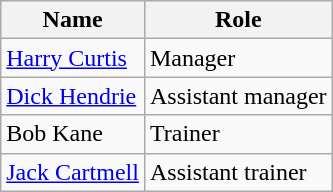<table class="wikitable">
<tr>
<th>Name</th>
<th>Role</th>
</tr>
<tr>
<td> <a href='#'>Harry Curtis</a></td>
<td>Manager</td>
</tr>
<tr>
<td> <a href='#'>Dick Hendrie</a></td>
<td>Assistant manager</td>
</tr>
<tr>
<td> Bob Kane</td>
<td>Trainer</td>
</tr>
<tr>
<td> <a href='#'>Jack Cartmell</a></td>
<td>Assistant trainer</td>
</tr>
</table>
